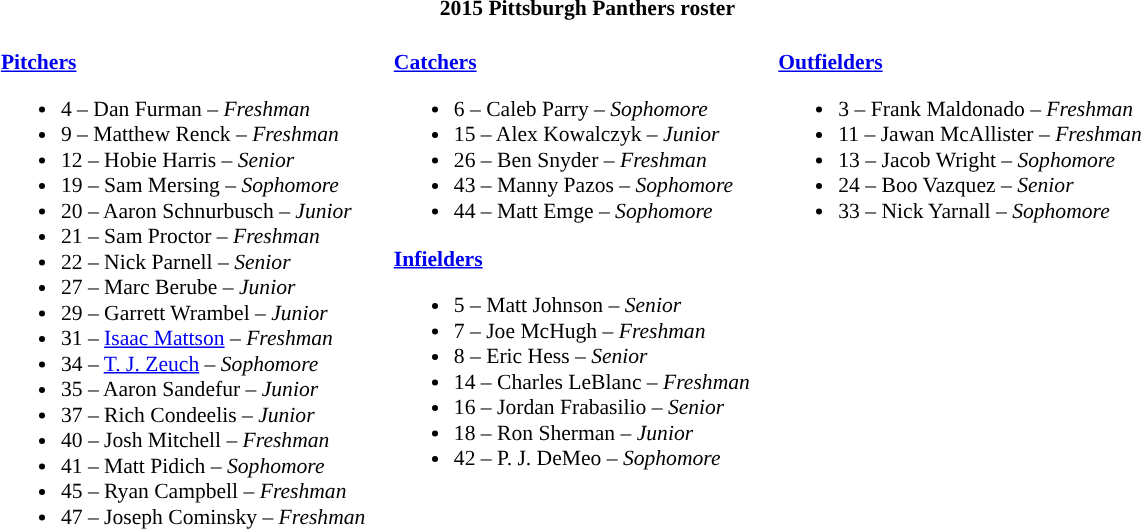<table class="toccolours" style="border-collapse:collapse; font-size:90%;">
<tr>
<th colspan=7>2015 Pittsburgh Panthers roster</th>
</tr>
<tr>
<td width="03"> </td>
<td valign="top"><br><strong><a href='#'>Pitchers</a></strong><ul><li>4 – Dan Furman – <em> Freshman</em></li><li>9 – Matthew Renck – <em>Freshman</em></li><li>12 – Hobie Harris – <em>Senior</em></li><li>19 – Sam Mersing – <em>Sophomore</em></li><li>20 – Aaron Schnurbusch – <em>Junior</em></li><li>21 – Sam Proctor – <em>Freshman</em></li><li>22 – Nick Parnell – <em>Senior</em></li><li>27 – Marc Berube – <em>Junior</em></li><li>29 – Garrett Wrambel – <em>Junior</em></li><li>31 – <a href='#'>Isaac Mattson</a> – <em>Freshman</em></li><li>34 – <a href='#'>T. J. Zeuch</a> – <em>Sophomore</em></li><li>35 – Aaron Sandefur – <em>Junior</em></li><li>37 – Rich Condeelis – <em>Junior</em></li><li>40 – Josh Mitchell – <em> Freshman</em></li><li>41 – Matt Pidich – <em>Sophomore</em></li><li>45 – Ryan Campbell – <em>Freshman</em></li><li>47 – Joseph Cominsky – <em>Freshman</em></li></ul></td>
<td width="15"> </td>
<td valign="top"><br><strong><a href='#'>Catchers</a></strong><ul><li>6 – Caleb Parry – <em>Sophomore</em></li><li>15 – Alex Kowalczyk – <em>Junior</em></li><li>26 – Ben Snyder – <em>Freshman</em></li><li>43 – Manny Pazos – <em>Sophomore</em></li><li>44 – Matt Emge – <em> Sophomore</em></li></ul><strong><a href='#'>Infielders</a></strong><ul><li>5 – Matt Johnson – <em>Senior</em></li><li>7 – Joe McHugh – <em>Freshman</em></li><li>8 – Eric Hess – <em>Senior</em></li><li>14 – Charles LeBlanc – <em>Freshman</em></li><li>16 – Jordan Frabasilio – <em>Senior</em></li><li>18 – Ron Sherman – <em>Junior</em></li><li>42 – P. J. DeMeo – <em>Sophomore</em></li></ul></td>
<td width="15"> </td>
<td valign="top"><br><strong><a href='#'>Outfielders</a></strong><ul><li>3 – Frank Maldonado – <em> Freshman</em></li><li>11 – Jawan McAllister – <em>Freshman</em></li><li>13 – Jacob Wright – <em> Sophomore</em></li><li>24 – Boo Vazquez – <em>Senior</em></li><li>33 – Nick Yarnall – <em>Sophomore</em></li></ul></td>
<td width="25"> </td>
</tr>
</table>
